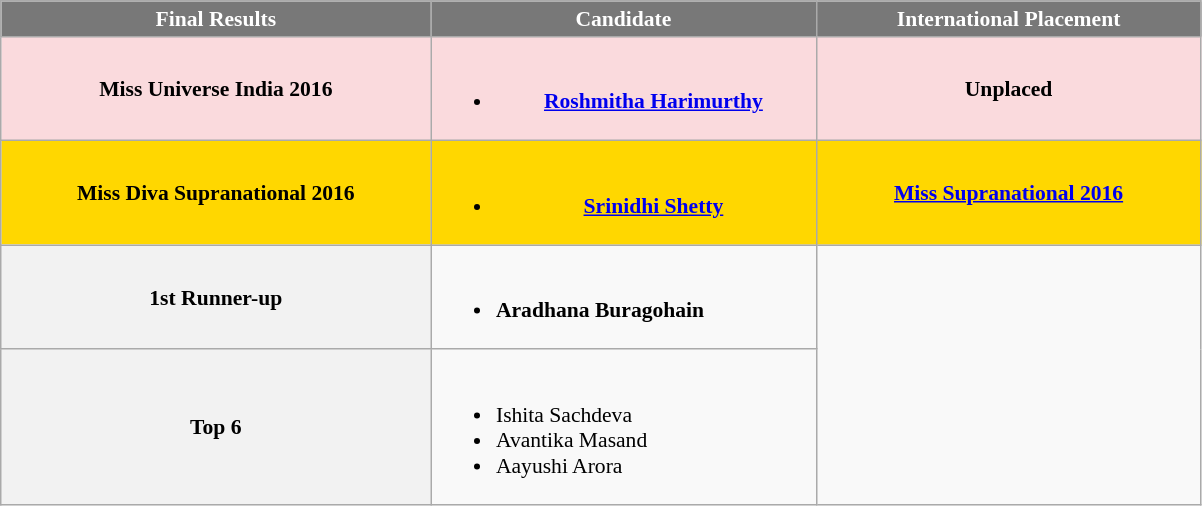<table class="wikitable sortable" style="font-size:90%;">
<tr>
<th style="width:280px;background-color:#787878;color:#FFFFFF;">Final Results</th>
<th style="width:250px;background-color:#787878;color:#FFFFFF;">Candidate</th>
<th style="width:250px;background-color:#787878;color:#FFFFFF;">International Placement</th>
</tr>
<tr align="center" style="background:#fadadd; font-weight: bold">
<td>Miss Universe India 2016</td>
<td><br><ul><li><a href='#'>Roshmitha Harimurthy</a></li></ul></td>
<td>Unplaced</td>
</tr>
<tr align="center" style="background:gold; font-weight: bold">
<td>Miss Diva Supranational 2016</td>
<td><br><ul><li><a href='#'>Srinidhi Shetty</a></li></ul></td>
<td><a href='#'>Miss Supranational 2016</a></td>
</tr>
<tr>
<th>1st Runner-up</th>
<td><br><ul><li><strong>Aradhana Buragohain</strong></li></ul></td>
</tr>
<tr>
<th>Top 6</th>
<td><br><ul><li>Ishita Sachdeva</li><li>Avantika Masand</li><li>Aayushi Arora</li></ul></td>
</tr>
</table>
